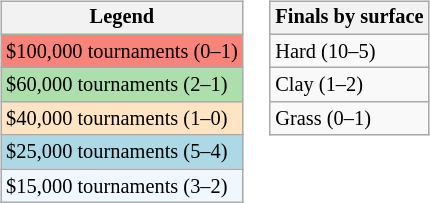<table>
<tr valign=top>
<td><br><table class=wikitable style="font-size:85%">
<tr>
<th>Legend</th>
</tr>
<tr style="background:#f88379;">
<td>$100,000 tournaments (0–1)</td>
</tr>
<tr style="background:#addfad;">
<td>$60,000 tournaments (2–1)</td>
</tr>
<tr style="background:#ffe4c4;">
<td>$40,000 tournaments (1–0)</td>
</tr>
<tr style="background:lightblue;">
<td>$25,000 tournaments (5–4)</td>
</tr>
<tr style="background:#f0f8ff;">
<td>$15,000 tournaments (3–2)</td>
</tr>
</table>
</td>
<td><br><table class=wikitable style="font-size:85%">
<tr>
<th>Finals by surface</th>
</tr>
<tr>
<td>Hard (10–5)</td>
</tr>
<tr>
<td>Clay (1–2)</td>
</tr>
<tr>
<td>Grass (0–1)</td>
</tr>
</table>
</td>
</tr>
</table>
